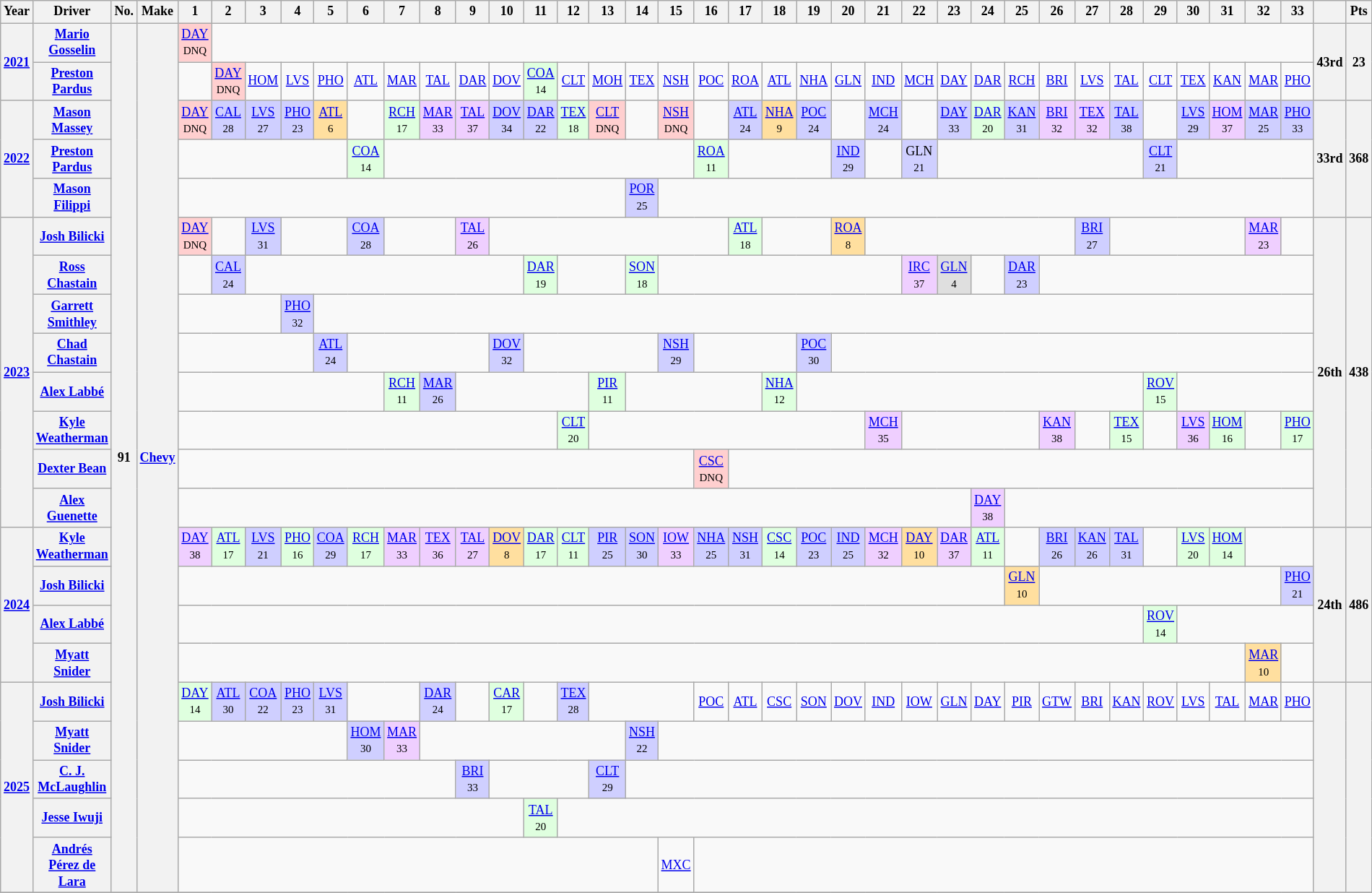<table class="wikitable" style="text-align:center; font-size:75%">
<tr>
<th>Year</th>
<th>Driver</th>
<th>No.</th>
<th>Make</th>
<th>1</th>
<th>2</th>
<th>3</th>
<th>4</th>
<th>5</th>
<th>6</th>
<th>7</th>
<th>8</th>
<th>9</th>
<th>10</th>
<th>11</th>
<th>12</th>
<th>13</th>
<th>14</th>
<th>15</th>
<th>16</th>
<th>17</th>
<th>18</th>
<th>19</th>
<th>20</th>
<th>21</th>
<th>22</th>
<th>23</th>
<th>24</th>
<th>25</th>
<th>26</th>
<th>27</th>
<th>28</th>
<th>29</th>
<th>30</th>
<th>31</th>
<th>32</th>
<th>33</th>
<th></th>
<th>Pts</th>
</tr>
<tr>
<th rowspan=2><a href='#'>2021</a></th>
<th><a href='#'>Mario Gosselin</a></th>
<th rowspan="22">91</th>
<th rowspan="22"><a href='#'>Chevy</a></th>
<td style="background:#FFCFCF;"><a href='#'>DAY</a><br><small>DNQ</small></td>
<td colspan=32></td>
<th rowspan=2>43rd</th>
<th rowspan=2>23</th>
</tr>
<tr>
<th><a href='#'>Preston Pardus</a></th>
<td></td>
<td style="background:#FFCFCF;"><a href='#'>DAY</a><br><small>DNQ</small></td>
<td><a href='#'>HOM</a></td>
<td><a href='#'>LVS</a></td>
<td><a href='#'>PHO</a></td>
<td><a href='#'>ATL</a></td>
<td><a href='#'>MAR</a></td>
<td><a href='#'>TAL</a></td>
<td><a href='#'>DAR</a></td>
<td><a href='#'>DOV</a></td>
<td style="background:#DFFFDF;"><a href='#'>COA</a><br><small>14</small></td>
<td><a href='#'>CLT</a></td>
<td><a href='#'>MOH</a></td>
<td><a href='#'>TEX</a></td>
<td><a href='#'>NSH</a></td>
<td><a href='#'>POC</a></td>
<td><a href='#'>ROA</a></td>
<td><a href='#'>ATL</a></td>
<td><a href='#'>NHA</a></td>
<td><a href='#'>GLN</a></td>
<td><a href='#'>IND</a></td>
<td><a href='#'>MCH</a></td>
<td><a href='#'>DAY</a></td>
<td><a href='#'>DAR</a></td>
<td><a href='#'>RCH</a></td>
<td><a href='#'>BRI</a></td>
<td><a href='#'>LVS</a></td>
<td><a href='#'>TAL</a></td>
<td><a href='#'>CLT</a></td>
<td><a href='#'>TEX</a></td>
<td><a href='#'>KAN</a></td>
<td><a href='#'>MAR</a></td>
<td><a href='#'>PHO</a></td>
</tr>
<tr>
<th rowspan=3><a href='#'>2022</a></th>
<th><a href='#'>Mason Massey</a></th>
<td style="background:#FFCFCF;"><a href='#'>DAY</a><br><small>DNQ</small></td>
<td style="background:#CFCFFF;"><a href='#'>CAL</a><br><small>28</small></td>
<td style="background:#CFCFFF;"><a href='#'>LVS</a><br><small>27</small></td>
<td style="background:#CFCFFF;"><a href='#'>PHO</a><br><small>23</small></td>
<td style="background:#FFDF9F;"><a href='#'>ATL</a><br><small>6</small></td>
<td></td>
<td style="background:#DFFFDF;"><a href='#'>RCH</a><br><small>17</small></td>
<td style="background:#EFCFFF;"><a href='#'>MAR</a><br><small>33</small></td>
<td style="background:#EFCFFF;"><a href='#'>TAL</a><br><small>37</small></td>
<td style="background:#CFCFFF;"><a href='#'>DOV</a><br><small>34</small></td>
<td style="background:#CFCFFF;"><a href='#'>DAR</a><br><small>22</small></td>
<td style="background:#DFFFDF;"><a href='#'>TEX</a><br><small>18</small></td>
<td style="background:#FFCFCF;"><a href='#'>CLT</a><br><small>DNQ</small></td>
<td></td>
<td style="background:#FFCFCF;"><a href='#'>NSH</a><br><small>DNQ</small></td>
<td></td>
<td style="background:#CFCFFF;"><a href='#'>ATL</a><br><small>24</small></td>
<td style="background:#FFDF9F;"><a href='#'>NHA</a><br><small>9</small></td>
<td style="background:#CFCFFF;"><a href='#'>POC</a><br><small>24</small></td>
<td></td>
<td style="background:#CFCFFF;"><a href='#'>MCH</a><br><small>24</small></td>
<td></td>
<td style="background:#CFCFFF;"><a href='#'>DAY</a><br><small>33</small></td>
<td style="background:#DFFFDF;"><a href='#'>DAR</a><br><small>20</small></td>
<td style="background:#CFCFFF;"><a href='#'>KAN</a> <br><small>31</small></td>
<td style="background:#EFCFFF;"><a href='#'>BRI</a> <br><small>32</small></td>
<td style="background:#EFCFFF;"><a href='#'>TEX</a> <br><small>32</small></td>
<td style="background:#CFCFFF;"><a href='#'>TAL</a><br><small>38</small></td>
<td></td>
<td style="background:#CFCFFF;"><a href='#'>LVS</a><br><small>29</small></td>
<td style="background:#EFCFFF;"><a href='#'>HOM</a><br><small>37</small></td>
<td style="background:#CFCFFF;"><a href='#'>MAR</a><br><small>25</small></td>
<td style="background:#CFCFFF;"><a href='#'>PHO</a><br><small>33</small></td>
<th rowspan=3>33rd</th>
<th rowspan=3>368</th>
</tr>
<tr>
<th><a href='#'>Preston Pardus</a></th>
<td colspan=5></td>
<td style="background:#DFFFDF;"><a href='#'>COA</a><br><small>14</small></td>
<td colspan=9></td>
<td style="background:#DFFFDF;"><a href='#'>ROA</a><br><small>11</small></td>
<td colspan="3"></td>
<td style="background:#CFCFFF;"><a href='#'>IND</a><br><small>29</small></td>
<td></td>
<td style="background:#CFCFFF;">GLN <br><small>21</small></td>
<td colspan="6"></td>
<td style="background:#CFCFFF;"><a href='#'>CLT</a> <br><small>21</small></td>
<td colspan="4"></td>
</tr>
<tr>
<th><a href='#'>Mason Filippi</a></th>
<td colspan=13></td>
<td style="background:#CFCFFF;"><a href='#'>POR</a><br><small>25</small></td>
<td colspan=19></td>
</tr>
<tr>
<th rowspan="8"><a href='#'>2023</a></th>
<th><a href='#'>Josh Bilicki</a></th>
<td style="background:#FFCFCF;"><a href='#'>DAY</a><br><small>DNQ</small></td>
<td></td>
<td style="background:#CFCFFF;"><a href='#'>LVS</a><br><small>31</small></td>
<td colspan="2"></td>
<td style="background:#CFCFFF;"><a href='#'>COA</a><br><small>28</small></td>
<td colspan=2></td>
<td style="background:#EFCFFF;"><a href='#'>TAL</a><br><small>26</small></td>
<td colspan=7></td>
<td style="background:#DFFFDF;"><a href='#'>ATL</a><br><small>18</small></td>
<td colspan=2></td>
<td style="background:#FFDF9F;"><a href='#'>ROA</a><br><small>8</small></td>
<td colspan="6"></td>
<td style="background:#CFCFFF;"><a href='#'>BRI</a><br><small>27</small></td>
<td colspan=4></td>
<td style="background:#EFCFFF;"><a href='#'>MAR</a><br><small>23</small></td>
<td></td>
<th rowspan="8">26th</th>
<th rowspan="8">438</th>
</tr>
<tr>
<th><a href='#'>Ross Chastain</a></th>
<td></td>
<td style="background:#CFCFFF;"><a href='#'>CAL</a><br><small>24</small></td>
<td colspan="8"></td>
<td style="background:#DFFFDF;"><a href='#'>DAR</a><br><small>19</small></td>
<td colspan="2"></td>
<td style="background:#DFFFDF;"><a href='#'>SON</a><br><small>18</small></td>
<td colspan="7"></td>
<td style="background:#EFCFFF;"><a href='#'>IRC</a><br><small>37</small></td>
<td style="background:#DFDFDF;"><a href='#'>GLN</a><br><small>4</small></td>
<td></td>
<td style="background:#CFCFFF;"><a href='#'>DAR</a><br><small>23</small></td>
<td colspan="8"></td>
</tr>
<tr>
<th><a href='#'>Garrett Smithley</a></th>
<td colspan=3></td>
<td style="background:#CFCFFF;"><a href='#'>PHO</a><br><small>32</small></td>
<td colspan=29></td>
</tr>
<tr>
<th><a href='#'>Chad Chastain</a></th>
<td colspan="4"></td>
<td style="background:#CFCFFF;"><a href='#'>ATL</a><br><small>24</small></td>
<td colspan="4"></td>
<td style="background:#CFCFFF;"><a href='#'>DOV</a><br><small>32</small></td>
<td colspan=4></td>
<td style="background:#CFCFFF;"><a href='#'>NSH</a><br><small>29</small></td>
<td colspan=3></td>
<td style="background:#CFCFFF;"><a href='#'>POC</a><br><small>30</small></td>
<td colspan=14></td>
</tr>
<tr>
<th><a href='#'>Alex Labbé</a></th>
<td colspan="6"></td>
<td style="background:#DFFFDF;"><a href='#'>RCH</a><br><small>11</small></td>
<td style="background:#CFCFFF;"><a href='#'>MAR</a><br><small>26</small></td>
<td colspan="4"></td>
<td style="background:#DFFFDF;"><a href='#'>PIR</a><br><small>11</small></td>
<td colspan="4"></td>
<td style="background:#DFFFDF;"><a href='#'>NHA</a><br><small>12</small></td>
<td Colspan="10"></td>
<td style="background:#DFFFDF;"><a href='#'>ROV</a><br><small>15</small></td>
<td colspan="4"></td>
</tr>
<tr>
<th><a href='#'>Kyle Weatherman</a></th>
<td colspan="11"></td>
<td style="background:#DFFFDF;"><a href='#'>CLT</a><br><small>20</small></td>
<td colspan=8></td>
<td style="background:#EFCFFF;"><a href='#'>MCH</a><br><small>35</small></td>
<td colspan="4"></td>
<td style="background:#EFCFFF;"><a href='#'>KAN</a><br><small>38</small></td>
<td></td>
<td style="background:#DFFFDF;"><a href='#'>TEX</a><br><small>15</small></td>
<td></td>
<td style="background:#EFCFFF;"><a href='#'>LVS</a><br><small>36</small></td>
<td style="background:#DFFFDF;"><a href='#'>HOM</a><br><small>16</small></td>
<td></td>
<td style="background:#DFFFDF;"><a href='#'>PHO</a><br><small>17</small></td>
</tr>
<tr>
<th><a href='#'>Dexter Bean</a></th>
<td colspan="15"></td>
<td style="background:#FFCFCF;"><a href='#'>CSC</a><br><small>DNQ</small></td>
<td colspan="17"></td>
</tr>
<tr>
<th><a href='#'>Alex Guenette</a></th>
<td colspan="23"></td>
<td style="background:#EFCFFF;"><a href='#'>DAY</a><br><small>38</small></td>
<td colspan="9"></td>
</tr>
<tr>
<th rowspan="4"><a href='#'>2024</a></th>
<th><a href='#'>Kyle Weatherman</a></th>
<td style="background:#EFCFFF;"><a href='#'>DAY</a><br><small>38</small></td>
<td style="background:#DFFFDF;"><a href='#'>ATL</a><br><small>17</small></td>
<td style="background:#CFCFFF;"><a href='#'>LVS</a><br><small>21</small></td>
<td style="background:#DFFFDF;"><a href='#'>PHO</a><br><small>16</small></td>
<td style="background:#CFCFFF;"><a href='#'>COA</a><br><small>29</small></td>
<td style="background:#DFFFDF;"><a href='#'>RCH</a><br><small>17</small></td>
<td style="background:#EFCFFF;"><a href='#'>MAR</a><br><small>33</small></td>
<td style="background:#EFCFFF;"><a href='#'>TEX</a><br><small>36</small></td>
<td style="background:#EFCFFF;"><a href='#'>TAL</a><br><small>27</small></td>
<td style="background:#FFDF9F;"><a href='#'>DOV</a><br><small>8</small></td>
<td style="background:#DFFFDF;"><a href='#'>DAR</a><br><small>17</small></td>
<td style="background:#DFFFDF;"><a href='#'>CLT</a><br><small>11</small></td>
<td style="background:#CFCFFF;"><a href='#'>PIR</a><br><small>25</small></td>
<td style="background:#CFCFFF;"><a href='#'>SON</a><br><small>30</small></td>
<td style="background:#EFCFFF;"><a href='#'>IOW</a><br><small>33</small></td>
<td style="background:#CFCFFF;"><a href='#'>NHA</a><br><small>25</small></td>
<td style="background:#CFCFFF;"><a href='#'>NSH</a><br><small>31</small></td>
<td style="background:#DFFFDF;"><a href='#'>CSC</a><br><small>14</small></td>
<td style="background:#CFCFFF;"><a href='#'>POC</a><br><small>23</small></td>
<td style="background:#CFCFFF;"><a href='#'>IND</a><br><small>25</small></td>
<td style="background:#EFCFFF;"><a href='#'>MCH</a><br><small>32</small></td>
<td style="background:#FFDF9F;"><a href='#'>DAY</a><br><small>10</small></td>
<td style="background:#EFCFFF;"><a href='#'>DAR</a><br><small>37</small></td>
<td style="background:#DFFFDF;"><a href='#'>ATL</a><br><small>11</small></td>
<td></td>
<td style="background:#CFCFFF;"><a href='#'>BRI</a><br><small>26</small></td>
<td style="background:#CFCFFF;"><a href='#'>KAN</a><br><small>26</small></td>
<td style="background:#CFCFFF;"><a href='#'>TAL</a><br><small>31</small></td>
<td></td>
<td style="background:#DFFFDF;"><a href='#'>LVS</a><br><small>20</small></td>
<td style="background:#DFFFDF;"><a href='#'>HOM</a><br><small>14</small></td>
<td colspan="2"></td>
<th rowspan="4">24th</th>
<th rowspan="4">486</th>
</tr>
<tr>
<th><a href='#'>Josh Bilicki</a></th>
<td colspan=24></td>
<td style="background:#FFDF9F;"><a href='#'>GLN</a><br><small>10</small></td>
<td colspan=7></td>
<td style="background:#CFCFFF;"><a href='#'>PHO</a><br><small>21</small></td>
</tr>
<tr>
<th><a href='#'>Alex Labbé</a></th>
<td colspan=28></td>
<td style="background:#DFFFDF;"><a href='#'>ROV</a><br><small>14</small></td>
<td colspan=4></td>
</tr>
<tr>
<th><a href='#'>Myatt Snider</a></th>
<td colspan="31"></td>
<td style="background:#FFDF9F;"><a href='#'>MAR</a><br><small>10</small></td>
<td></td>
</tr>
<tr>
<th rowspan="5"><a href='#'>2025</a></th>
<th><a href='#'>Josh Bilicki</a></th>
<td style="background:#DFFFDF;"><a href='#'>DAY</a><br><small>14</small></td>
<td style="background:#CFCFFF;"><a href='#'>ATL</a><br><small>30</small></td>
<td style="background:#CFCFFF;"><a href='#'>COA</a><br><small>22</small></td>
<td style="background:#CFCFFF;"><a href='#'>PHO</a><br><small>23</small></td>
<td style="background:#CFCFFF;"><a href='#'>LVS</a><br><small>31</small></td>
<td colspan="2"></td>
<td style="background:#CFCFFF;"><a href='#'>DAR</a><br><small>24</small></td>
<td></td>
<td style="background:#DFFFDF;"><a href='#'>CAR</a><br><small>17</small></td>
<td></td>
<td style="background:#CFCFFF;"><a href='#'>TEX</a><br><small>28</small></td>
<td colspan="3"></td>
<td><a href='#'>POC</a></td>
<td><a href='#'>ATL</a></td>
<td><a href='#'>CSC</a></td>
<td><a href='#'>SON</a></td>
<td><a href='#'>DOV</a></td>
<td><a href='#'>IND</a></td>
<td><a href='#'>IOW</a></td>
<td><a href='#'>GLN</a></td>
<td><a href='#'>DAY</a></td>
<td><a href='#'>PIR</a></td>
<td><a href='#'>GTW</a></td>
<td><a href='#'>BRI</a></td>
<td><a href='#'>KAN</a></td>
<td><a href='#'>ROV</a></td>
<td><a href='#'>LVS</a></td>
<td><a href='#'>TAL</a></td>
<td><a href='#'>MAR</a></td>
<td><a href='#'>PHO</a></td>
<th rowspan="5"></th>
<th rowspan="5"></th>
</tr>
<tr>
<th><a href='#'>Myatt Snider</a></th>
<td colspan="5"></td>
<td style="background:#CFCFFF;"><a href='#'>HOM</a><br><small>30</small></td>
<td style="background:#EFCFFF;"><a href='#'>MAR</a><br><small>33</small></td>
<td colspan="6"></td>
<td style="background:#CFCFFF;"><a href='#'>NSH</a><br><small>22</small></td>
<td colspan="19"></td>
</tr>
<tr>
<th><a href='#'>C. J. McLaughlin</a></th>
<td colspan=8></td>
<td style="background:#CFCFFF;"><a href='#'>BRI</a><br><small>33</small></td>
<td colspan=3></td>
<td style="background:#CFCFFF;"><a href='#'>CLT</a><br><small>29</small></td>
<td colspan=20></td>
</tr>
<tr>
<th><a href='#'>Jesse Iwuji</a></th>
<td colspan="10"></td>
<td style="background:#DFFFDF;"><a href='#'>TAL</a><br><small>20</small></td>
<td colspan="22"></td>
</tr>
<tr>
<th><a href='#'>Andrés Pérez de Lara</a></th>
<td colspan="14"></td>
<td><a href='#'>MXC</a></td>
<td colspan="18"></td>
</tr>
<tr>
</tr>
</table>
